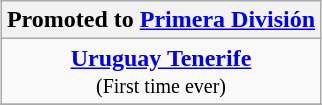<table class="wikitable" style="text-align: center; margin: 0 auto;">
<tr>
<th colspan=2>Promoted to <a href='#'>Primera División</a></th>
</tr>
<tr>
<td><strong><a href='#'>Uruguay Tenerife</a></strong><br><small>(First time ever)</small></td>
</tr>
<tr>
</tr>
</table>
